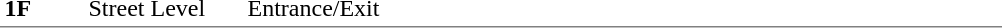<table table border=0 cellspacing=0 cellpadding=3>
<tr>
<td style="border-bottom:solid 1px gray;" width=50 rowspan=10 valign=top><strong>1F</strong></td>
</tr>
<tr>
<td style="border-bottom:solid 1px gray;" width=100 rowspan=2 valign=top>Street Level</td>
<td style="border-bottom:solid 1px gray;" width=500 rowspan=2 valign=top>Entrance/Exit</td>
</tr>
</table>
